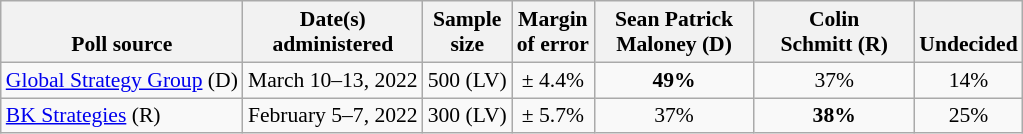<table class="wikitable" style="font-size:90%;text-align:center;">
<tr valign=bottom>
<th>Poll source</th>
<th>Date(s)<br>administered</th>
<th>Sample<br>size</th>
<th>Margin<br>of error</th>
<th style="width:100px;"><span>Sean Patrick</span><br>Maloney (D)</th>
<th style="width:100px;">Colin<br>Schmitt (R)</th>
<th>Undecided</th>
</tr>
<tr>
<td style="text-align:left;"><a href='#'>Global Strategy Group</a> (D)</td>
<td>March 10–13, 2022</td>
<td>500 (LV)</td>
<td>± 4.4%</td>
<td><strong>49%</strong></td>
<td>37%</td>
<td>14%</td>
</tr>
<tr>
<td style="text-align:left;"><a href='#'>BK Strategies</a> (R)</td>
<td>February 5–7, 2022</td>
<td>300 (LV)</td>
<td>± 5.7%</td>
<td>37%</td>
<td><strong>38%</strong></td>
<td>25%</td>
</tr>
</table>
